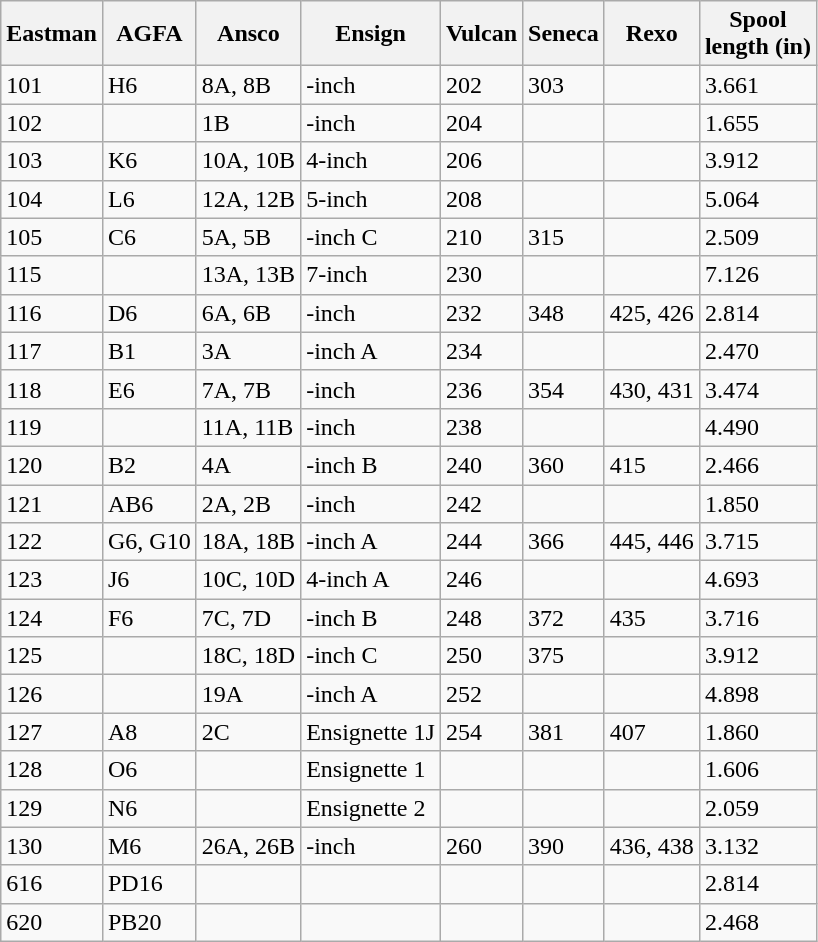<table class="wikitable sortable sortable">
<tr>
<th>Eastman</th>
<th>AGFA</th>
<th>Ansco</th>
<th>Ensign</th>
<th>Vulcan</th>
<th>Seneca</th>
<th>Rexo</th>
<th>Spool<br>length (in)</th>
</tr>
<tr>
<td>101</td>
<td>H6</td>
<td>8A, 8B</td>
<td>-inch</td>
<td>202</td>
<td>303</td>
<td></td>
<td>3.661</td>
</tr>
<tr>
<td>102</td>
<td></td>
<td>1B</td>
<td>-inch</td>
<td>204</td>
<td></td>
<td></td>
<td>1.655</td>
</tr>
<tr>
<td>103</td>
<td>K6</td>
<td>10A, 10B</td>
<td>4-inch</td>
<td>206</td>
<td></td>
<td></td>
<td>3.912</td>
</tr>
<tr>
<td>104</td>
<td>L6</td>
<td>12A, 12B</td>
<td>5-inch</td>
<td>208</td>
<td></td>
<td></td>
<td>5.064</td>
</tr>
<tr>
<td>105</td>
<td>C6</td>
<td>5A, 5B</td>
<td>-inch C</td>
<td>210</td>
<td>315</td>
<td></td>
<td>2.509</td>
</tr>
<tr>
<td>115</td>
<td></td>
<td>13A, 13B</td>
<td>7-inch</td>
<td>230</td>
<td></td>
<td></td>
<td>7.126</td>
</tr>
<tr>
<td>116</td>
<td>D6</td>
<td>6A, 6B</td>
<td>-inch</td>
<td>232</td>
<td>348</td>
<td>425, 426</td>
<td>2.814</td>
</tr>
<tr>
<td>117</td>
<td>B1</td>
<td>3A</td>
<td>-inch A</td>
<td>234</td>
<td></td>
<td></td>
<td>2.470</td>
</tr>
<tr>
<td>118</td>
<td>E6</td>
<td>7A, 7B</td>
<td>-inch</td>
<td>236</td>
<td>354</td>
<td>430, 431</td>
<td>3.474</td>
</tr>
<tr>
<td>119</td>
<td></td>
<td>11A, 11B</td>
<td>-inch</td>
<td>238</td>
<td></td>
<td></td>
<td>4.490</td>
</tr>
<tr>
<td>120</td>
<td>B2</td>
<td>4A</td>
<td>-inch B</td>
<td>240</td>
<td>360</td>
<td>415</td>
<td>2.466</td>
</tr>
<tr>
<td>121</td>
<td>AB6</td>
<td>2A, 2B</td>
<td>-inch</td>
<td>242</td>
<td></td>
<td></td>
<td>1.850</td>
</tr>
<tr>
<td>122</td>
<td>G6, G10</td>
<td>18A, 18B</td>
<td>-inch A</td>
<td>244</td>
<td>366</td>
<td>445, 446</td>
<td>3.715</td>
</tr>
<tr>
<td>123</td>
<td>J6</td>
<td>10C, 10D</td>
<td>4-inch A</td>
<td>246</td>
<td></td>
<td></td>
<td>4.693</td>
</tr>
<tr>
<td>124</td>
<td>F6</td>
<td>7C, 7D</td>
<td>-inch B</td>
<td>248</td>
<td>372</td>
<td>435</td>
<td>3.716</td>
</tr>
<tr>
<td>125</td>
<td></td>
<td>18C, 18D</td>
<td>-inch C</td>
<td>250</td>
<td>375</td>
<td></td>
<td>3.912</td>
</tr>
<tr>
<td>126</td>
<td></td>
<td>19A</td>
<td>-inch A</td>
<td>252</td>
<td></td>
<td></td>
<td>4.898</td>
</tr>
<tr>
<td>127</td>
<td>A8</td>
<td>2C</td>
<td>Ensignette 1J</td>
<td>254</td>
<td>381</td>
<td>407</td>
<td>1.860</td>
</tr>
<tr>
<td>128</td>
<td>O6</td>
<td></td>
<td>Ensignette 1</td>
<td></td>
<td></td>
<td></td>
<td>1.606</td>
</tr>
<tr>
<td>129</td>
<td>N6</td>
<td></td>
<td>Ensignette 2</td>
<td></td>
<td></td>
<td></td>
<td>2.059</td>
</tr>
<tr>
<td>130</td>
<td>M6</td>
<td>26A, 26B</td>
<td>-inch</td>
<td>260</td>
<td>390</td>
<td>436, 438</td>
<td>3.132</td>
</tr>
<tr>
<td>616</td>
<td>PD16</td>
<td></td>
<td></td>
<td></td>
<td></td>
<td></td>
<td>2.814</td>
</tr>
<tr>
<td>620</td>
<td>PB20</td>
<td></td>
<td></td>
<td></td>
<td></td>
<td></td>
<td>2.468</td>
</tr>
</table>
